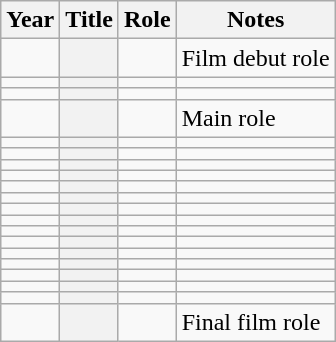<table class="wikitable sortable plainrowheaders">
<tr>
<th scope="col">Year</th>
<th scope="col">Title</th>
<th scope="col">Role</th>
<th scope="col" class="unsortable">Notes</th>
</tr>
<tr>
<td></td>
<th scope="row"><em></em></th>
<td></td>
<td>Film debut role</td>
</tr>
<tr>
<td></td>
<th><em></em></th>
<td></td>
<td></td>
</tr>
<tr>
<td></td>
<th><em></em></th>
<td></td>
<td></td>
</tr>
<tr>
<td></td>
<th><em></em></th>
<td></td>
<td>Main role</td>
</tr>
<tr>
<td></td>
<th><em></em></th>
<td></td>
<td></td>
</tr>
<tr>
<td></td>
<th><em></em></th>
<td></td>
<td></td>
</tr>
<tr>
<td></td>
<th><em></em></th>
<td></td>
<td></td>
</tr>
<tr>
<td></td>
<th><em></em></th>
<td></td>
<td></td>
</tr>
<tr>
<td></td>
<th><em></em></th>
<td></td>
<td></td>
</tr>
<tr>
<td></td>
<th><em></em></th>
<td></td>
<td></td>
</tr>
<tr>
<td></td>
<th><em></em></th>
<td></td>
<td></td>
</tr>
<tr>
<td></td>
<th><em></em></th>
<td></td>
<td></td>
</tr>
<tr>
<td></td>
<th><em></em></th>
<td></td>
<td></td>
</tr>
<tr>
<td></td>
<th><em></em></th>
<td></td>
<td></td>
</tr>
<tr>
<td></td>
<th><em></em></th>
<td></td>
<td></td>
</tr>
<tr>
<td></td>
<th><em></em></th>
<td></td>
<td></td>
</tr>
<tr>
<td></td>
<th><em></em></th>
<td></td>
<td></td>
</tr>
<tr>
<td></td>
<th><em></em></th>
<td></td>
<td></td>
</tr>
<tr>
<td></td>
<th><em></em></th>
<td></td>
<td></td>
</tr>
<tr>
<td></td>
<th><em></em></th>
<td></td>
<td>Final film role</td>
</tr>
</table>
